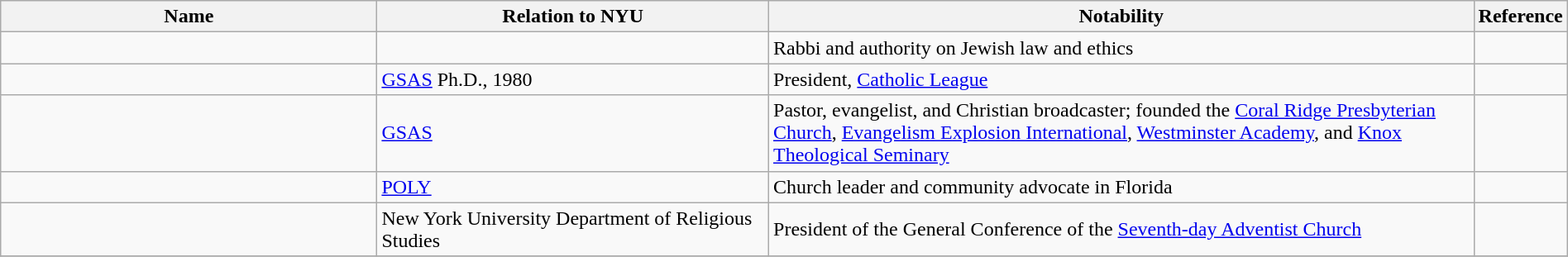<table class="wikitable sortable" style="width:100%">
<tr>
<th style="width:*;">Name</th>
<th style="width:25%;">Relation to NYU</th>
<th style="width:45%;">Notability</th>
<th style="width:5%;" class="unsortable">Reference</th>
</tr>
<tr>
<td></td>
<td></td>
<td>Rabbi and authority on Jewish law and ethics</td>
<td style="text-align:center;"></td>
</tr>
<tr>
<td></td>
<td><a href='#'>GSAS</a> Ph.D., 1980</td>
<td>President, <a href='#'>Catholic League</a></td>
<td style="text-align:center;"></td>
</tr>
<tr>
<td></td>
<td><a href='#'>GSAS</a></td>
<td>Pastor, evangelist, and Christian broadcaster; founded the <a href='#'>Coral Ridge Presbyterian Church</a>, <a href='#'>Evangelism Explosion International</a>, <a href='#'>Westminster Academy</a>, and <a href='#'>Knox Theological Seminary</a></td>
<td style="text-align:center;"></td>
</tr>
<tr>
<td></td>
<td><a href='#'>POLY</a></td>
<td>Church leader and community advocate in Florida</td>
<td style="text-align:center;"></td>
</tr>
<tr>
<td></td>
<td>New York University Department of Religious Studies</td>
<td>President of the General Conference of the <a href='#'>Seventh-day Adventist Church</a></td>
<td style="text-align:center;"></td>
</tr>
<tr>
</tr>
</table>
